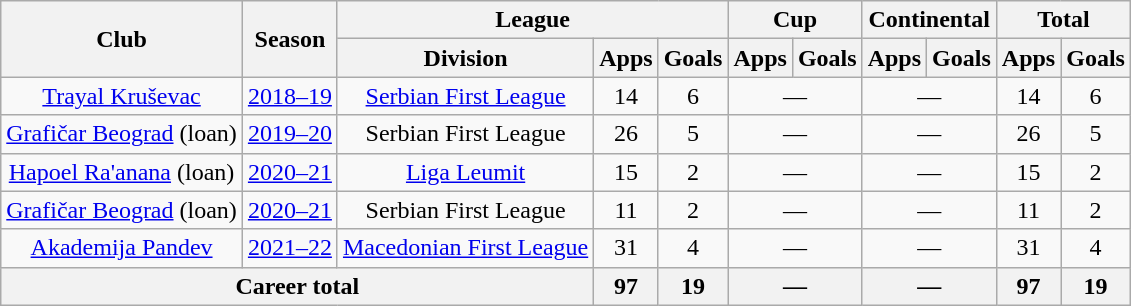<table class="wikitable" style="text-align:center">
<tr>
<th rowspan="2">Club</th>
<th rowspan="2">Season</th>
<th colspan="3">League</th>
<th colspan="2">Cup</th>
<th colspan="2">Continental</th>
<th colspan="2">Total</th>
</tr>
<tr>
<th>Division</th>
<th>Apps</th>
<th>Goals</th>
<th>Apps</th>
<th>Goals</th>
<th>Apps</th>
<th>Goals</th>
<th>Apps</th>
<th>Goals</th>
</tr>
<tr>
<td><a href='#'>Trayal Kruševac</a></td>
<td><a href='#'>2018–19</a></td>
<td><a href='#'>Serbian First League</a></td>
<td>14</td>
<td>6</td>
<td colspan="2">—</td>
<td colspan="2">—</td>
<td>14</td>
<td>6</td>
</tr>
<tr>
<td><a href='#'>Grafičar Beograd</a> (loan)</td>
<td><a href='#'>2019–20</a></td>
<td>Serbian First League</td>
<td>26</td>
<td>5</td>
<td colspan="2">—</td>
<td colspan="2">—</td>
<td>26</td>
<td>5</td>
</tr>
<tr>
<td><a href='#'>Hapoel Ra'anana</a> (loan)</td>
<td><a href='#'>2020–21</a></td>
<td><a href='#'>Liga Leumit</a></td>
<td>15</td>
<td>2</td>
<td colspan="2">—</td>
<td colspan="2">—</td>
<td>15</td>
<td>2</td>
</tr>
<tr>
<td><a href='#'>Grafičar Beograd</a> (loan)</td>
<td><a href='#'>2020–21</a></td>
<td>Serbian First League</td>
<td>11</td>
<td>2</td>
<td colspan="2">—</td>
<td colspan="2">—</td>
<td>11</td>
<td>2</td>
</tr>
<tr>
<td><a href='#'>Akademija Pandev</a></td>
<td><a href='#'>2021–22</a></td>
<td><a href='#'>Macedonian First League</a></td>
<td>31</td>
<td>4</td>
<td colspan="2">—</td>
<td colspan="2">—</td>
<td>31</td>
<td>4</td>
</tr>
<tr>
<th colspan="3">Career total</th>
<th>97</th>
<th>19</th>
<th colspan="2">—</th>
<th colspan="2">—</th>
<th>97</th>
<th>19</th>
</tr>
</table>
